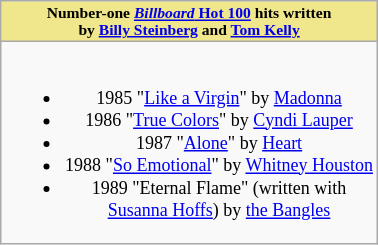<table class="wikitable floatright" style="text-align: center">
<tr>
<th style="background: #F0E68C; font-size: 65%"><strong>Number-one <a href='#'><em>Billboard</em> Hot 100</a> hits written <br> by <a href='#'>Billy Steinberg</a> and <a href='#'>Tom Kelly</a></strong></th>
</tr>
<tr>
<td style="font-size: 75%"><br><ul><li>1985 "<a href='#'>Like a Virgin</a>" by <a href='#'>Madonna</a></li><li>1986 "<a href='#'>True Colors</a>" by <a href='#'>Cyndi Lauper</a></li><li>1987 "<a href='#'>Alone</a>" by <a href='#'>Heart</a></li><li>1988 "<a href='#'>So Emotional</a>" by <a href='#'>Whitney Houston</a></li><li>1989 "Eternal Flame" (written with <br> <a href='#'>Susanna Hoffs</a>) by <a href='#'>the Bangles</a></li></ul></td>
</tr>
</table>
